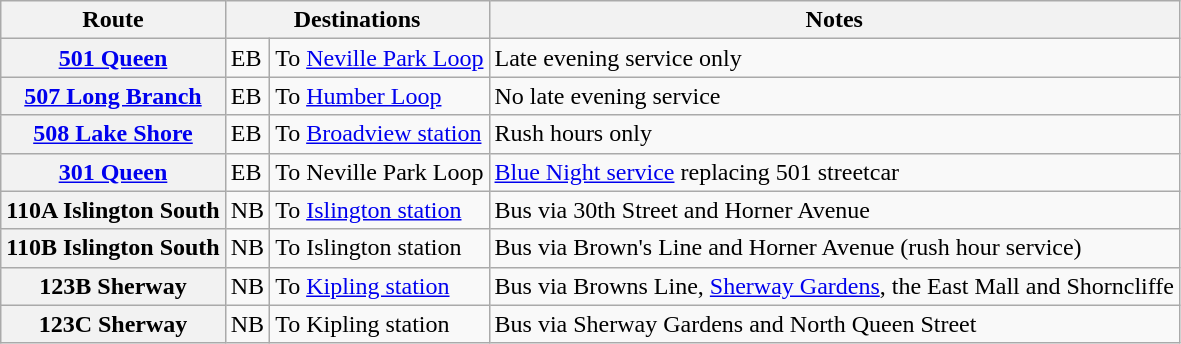<table class="wikitable plainrowheaders">
<tr>
<th>Route</th>
<th colspan="2">Destinations</th>
<th>Notes</th>
</tr>
<tr>
<th scope="row"><a href='#'>501 Queen</a></th>
<td>EB</td>
<td>To <a href='#'>Neville Park Loop</a></td>
<td>Late evening service only</td>
</tr>
<tr>
<th scope="row"><a href='#'>507 Long Branch</a></th>
<td>EB</td>
<td>To <a href='#'>Humber Loop</a></td>
<td>No late evening service</td>
</tr>
<tr>
<th scope="row"><a href='#'>508 Lake Shore</a></th>
<td>EB</td>
<td>To <a href='#'>Broadview station</a></td>
<td>Rush hours only</td>
</tr>
<tr>
<th scope="row"><a href='#'>301 Queen</a></th>
<td>EB</td>
<td>To Neville Park Loop</td>
<td><a href='#'>Blue Night service</a> replacing 501 streetcar</td>
</tr>
<tr>
<th scope="row">110A Islington South</th>
<td>NB</td>
<td>To <a href='#'>Islington station</a></td>
<td>Bus via 30th Street and Horner Avenue</td>
</tr>
<tr>
<th scope="row">110B Islington South</th>
<td>NB</td>
<td>To Islington station</td>
<td>Bus via Brown's Line and Horner Avenue (rush hour service)</td>
</tr>
<tr>
<th scope="row">123B Sherway</th>
<td>NB</td>
<td>To <a href='#'>Kipling station</a></td>
<td>Bus via Browns Line, <a href='#'>Sherway Gardens</a>, the East Mall and Shorncliffe</td>
</tr>
<tr>
<th scope="row">123C Sherway</th>
<td>NB</td>
<td>To Kipling station</td>
<td>Bus via Sherway Gardens and North Queen Street</td>
</tr>
</table>
